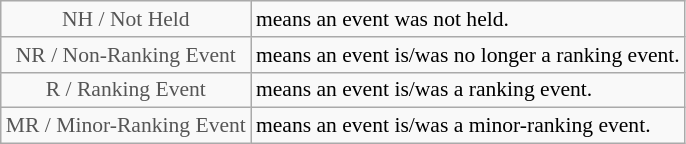<table class="wikitable" style="font-size:90%">
<tr>
<td style="text-align:center; color:#555555;" colspan="4">NH / Not Held</td>
<td>means an event was not held.</td>
</tr>
<tr>
<td style="text-align:center; color:#555555;" colspan="4">NR / Non-Ranking Event</td>
<td>means an event is/was no longer a ranking event.</td>
</tr>
<tr>
<td style="text-align:center; color:#555555;" colspan="4">R / Ranking Event</td>
<td>means an event is/was a ranking event.</td>
</tr>
<tr>
<td style="text-align:center; color:#555555;" colspan="4">MR / Minor-Ranking Event</td>
<td>means an event is/was a minor-ranking event.</td>
</tr>
</table>
